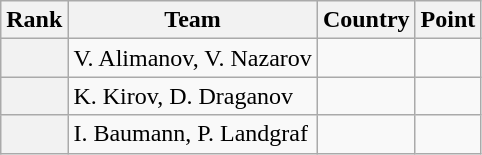<table class="wikitable sortable">
<tr>
<th>Rank</th>
<th>Team</th>
<th>Country</th>
<th>Point</th>
</tr>
<tr>
<th></th>
<td>V. Alimanov, V. Nazarov</td>
<td></td>
<td></td>
</tr>
<tr>
<th></th>
<td>K. Kirov, D. Draganov</td>
<td></td>
<td></td>
</tr>
<tr>
<th></th>
<td>I. Baumann, P. Landgraf</td>
<td></td>
<td></td>
</tr>
</table>
